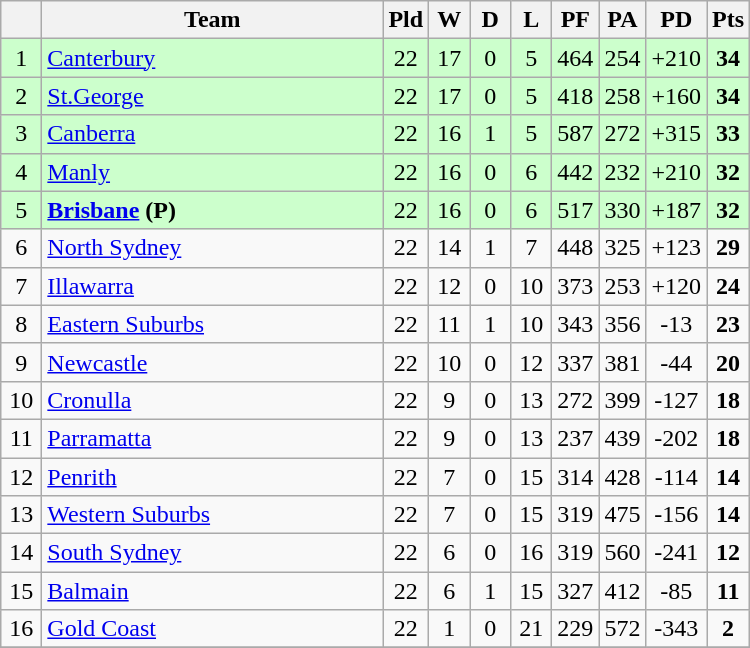<table class="wikitable" style="text-align:center;">
<tr>
<th width=20 abbr="Position×"></th>
<th width=220>Team</th>
<th width=20 abbr="Played">Pld</th>
<th width=20 abbr="Won">W</th>
<th width=20 abbr="Drawn">D</th>
<th width=20 abbr="Lost">L</th>
<th width=20 abbr="Points for">PF</th>
<th width=20 abbr="Points against">PA</th>
<th width=20 abbr="Points difference">PD</th>
<th width=20 abbr="Points">Pts</th>
</tr>
<tr style="background: #ccffcc;">
<td>1</td>
<td style="text-align:left;"> <a href='#'>Canterbury</a></td>
<td>22</td>
<td>17</td>
<td>0</td>
<td>5</td>
<td>464</td>
<td>254</td>
<td>+210</td>
<td><strong>34</strong></td>
</tr>
<tr style="background: #ccffcc;">
<td>2</td>
<td style="text-align:left;"> <a href='#'>St.George</a></td>
<td>22</td>
<td>17</td>
<td>0</td>
<td>5</td>
<td>418</td>
<td>258</td>
<td>+160</td>
<td><strong>34</strong></td>
</tr>
<tr style="background: #ccffcc;">
<td>3</td>
<td style="text-align:left;"> <a href='#'>Canberra</a></td>
<td>22</td>
<td>16</td>
<td>1</td>
<td>5</td>
<td>587</td>
<td>272</td>
<td>+315</td>
<td><strong>33</strong></td>
</tr>
<tr style="background: #ccffcc;">
<td>4</td>
<td style="text-align:left;"> <a href='#'>Manly</a></td>
<td>22</td>
<td>16</td>
<td>0</td>
<td>6</td>
<td>442</td>
<td>232</td>
<td>+210</td>
<td><strong>32</strong></td>
</tr>
<tr style="background: #ccffcc;">
<td>5</td>
<td style="text-align:left;"><strong> <a href='#'>Brisbane</a> (P)</strong></td>
<td>22</td>
<td>16</td>
<td>0</td>
<td>6</td>
<td>517</td>
<td>330</td>
<td>+187</td>
<td><strong>32</strong></td>
</tr>
<tr>
<td>6</td>
<td style="text-align:left;"> <a href='#'>North Sydney</a></td>
<td>22</td>
<td>14</td>
<td>1</td>
<td>7</td>
<td>448</td>
<td>325</td>
<td>+123</td>
<td><strong>29</strong></td>
</tr>
<tr>
<td>7</td>
<td style="text-align:left;"> <a href='#'>Illawarra</a></td>
<td>22</td>
<td>12</td>
<td>0</td>
<td>10</td>
<td>373</td>
<td>253</td>
<td>+120</td>
<td><strong>24</strong></td>
</tr>
<tr>
<td>8</td>
<td style="text-align:left;"> <a href='#'>Eastern Suburbs</a></td>
<td>22</td>
<td>11</td>
<td>1</td>
<td>10</td>
<td>343</td>
<td>356</td>
<td>-13</td>
<td><strong>23</strong></td>
</tr>
<tr>
<td>9</td>
<td style="text-align:left;"> <a href='#'>Newcastle</a></td>
<td>22</td>
<td>10</td>
<td>0</td>
<td>12</td>
<td>337</td>
<td>381</td>
<td>-44</td>
<td><strong>20</strong></td>
</tr>
<tr>
<td>10</td>
<td style="text-align:left;"> <a href='#'>Cronulla</a></td>
<td>22</td>
<td>9</td>
<td>0</td>
<td>13</td>
<td>272</td>
<td>399</td>
<td>-127</td>
<td><strong>18</strong></td>
</tr>
<tr>
<td>11</td>
<td style="text-align:left;"> <a href='#'>Parramatta</a></td>
<td>22</td>
<td>9</td>
<td>0</td>
<td>13</td>
<td>237</td>
<td>439</td>
<td>-202</td>
<td><strong>18</strong></td>
</tr>
<tr>
<td>12</td>
<td style="text-align:left;"> <a href='#'>Penrith</a></td>
<td>22</td>
<td>7</td>
<td>0</td>
<td>15</td>
<td>314</td>
<td>428</td>
<td>-114</td>
<td><strong>14</strong></td>
</tr>
<tr>
<td>13</td>
<td style="text-align:left;"> <a href='#'>Western Suburbs</a></td>
<td>22</td>
<td>7</td>
<td>0</td>
<td>15</td>
<td>319</td>
<td>475</td>
<td>-156</td>
<td><strong>14</strong></td>
</tr>
<tr>
<td>14</td>
<td style="text-align:left;"> <a href='#'>South Sydney</a></td>
<td>22</td>
<td>6</td>
<td>0</td>
<td>16</td>
<td>319</td>
<td>560</td>
<td>-241</td>
<td><strong>12</strong></td>
</tr>
<tr>
<td>15</td>
<td style="text-align:left;"> <a href='#'>Balmain</a></td>
<td>22</td>
<td>6</td>
<td>1</td>
<td>15</td>
<td>327</td>
<td>412</td>
<td>-85</td>
<td><strong>11</strong></td>
</tr>
<tr>
<td>16</td>
<td style="text-align:left;"> <a href='#'>Gold Coast</a></td>
<td>22</td>
<td>1</td>
<td>0</td>
<td>21</td>
<td>229</td>
<td>572</td>
<td>-343</td>
<td><strong>2</strong></td>
</tr>
<tr>
</tr>
</table>
